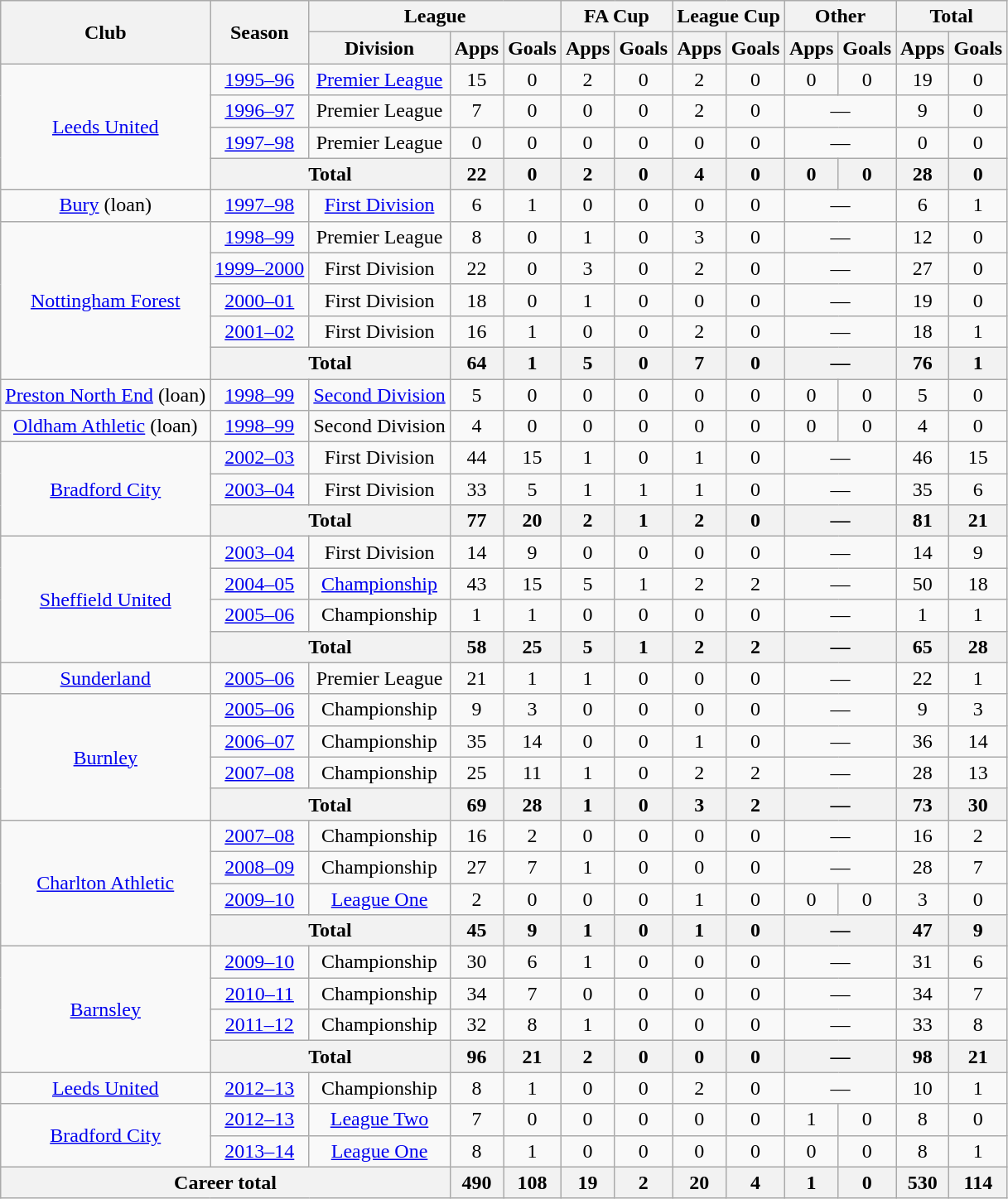<table class="wikitable" style="text-align:center">
<tr>
<th rowspan="2">Club</th>
<th rowspan="2">Season</th>
<th colspan="3">League</th>
<th colspan="2">FA Cup</th>
<th colspan="2">League Cup</th>
<th colspan="2">Other</th>
<th colspan="2">Total</th>
</tr>
<tr>
<th>Division</th>
<th>Apps</th>
<th>Goals</th>
<th>Apps</th>
<th>Goals</th>
<th>Apps</th>
<th>Goals</th>
<th>Apps</th>
<th>Goals</th>
<th>Apps</th>
<th>Goals</th>
</tr>
<tr>
<td rowspan="4"><a href='#'>Leeds United</a></td>
<td><a href='#'>1995–96</a></td>
<td><a href='#'>Premier League</a></td>
<td>15</td>
<td>0</td>
<td>2</td>
<td>0</td>
<td>2</td>
<td>0</td>
<td>0</td>
<td>0</td>
<td>19</td>
<td>0</td>
</tr>
<tr>
<td><a href='#'>1996–97</a></td>
<td>Premier League</td>
<td>7</td>
<td>0</td>
<td>0</td>
<td>0</td>
<td>2</td>
<td>0</td>
<td colspan="2">—</td>
<td>9</td>
<td>0</td>
</tr>
<tr>
<td><a href='#'>1997–98</a></td>
<td>Premier League</td>
<td>0</td>
<td>0</td>
<td>0</td>
<td>0</td>
<td>0</td>
<td>0</td>
<td colspan="2">—</td>
<td>0</td>
<td>0</td>
</tr>
<tr>
<th colspan="2">Total</th>
<th>22</th>
<th>0</th>
<th>2</th>
<th>0</th>
<th>4</th>
<th>0</th>
<th>0</th>
<th>0</th>
<th>28</th>
<th>0</th>
</tr>
<tr>
<td><a href='#'>Bury</a> (loan)</td>
<td><a href='#'>1997–98</a></td>
<td><a href='#'>First Division</a></td>
<td>6</td>
<td>1</td>
<td>0</td>
<td>0</td>
<td>0</td>
<td>0</td>
<td colspan="2">—</td>
<td>6</td>
<td>1</td>
</tr>
<tr>
<td rowspan="5"><a href='#'>Nottingham Forest</a></td>
<td><a href='#'>1998–99</a></td>
<td>Premier League</td>
<td>8</td>
<td>0</td>
<td>1</td>
<td>0</td>
<td>3</td>
<td>0</td>
<td colspan="2">—</td>
<td>12</td>
<td>0</td>
</tr>
<tr>
<td><a href='#'>1999–2000</a></td>
<td>First Division</td>
<td>22</td>
<td>0</td>
<td>3</td>
<td>0</td>
<td>2</td>
<td>0</td>
<td colspan="2">—</td>
<td>27</td>
<td>0</td>
</tr>
<tr>
<td><a href='#'>2000–01</a></td>
<td>First Division</td>
<td>18</td>
<td>0</td>
<td>1</td>
<td>0</td>
<td>0</td>
<td>0</td>
<td colspan="2">—</td>
<td>19</td>
<td>0</td>
</tr>
<tr>
<td><a href='#'>2001–02</a></td>
<td>First Division</td>
<td>16</td>
<td>1</td>
<td>0</td>
<td>0</td>
<td>2</td>
<td>0</td>
<td colspan="2">—</td>
<td>18</td>
<td>1</td>
</tr>
<tr>
<th colspan="2">Total</th>
<th>64</th>
<th>1</th>
<th>5</th>
<th>0</th>
<th>7</th>
<th>0</th>
<th colspan="2">—</th>
<th>76</th>
<th>1</th>
</tr>
<tr>
<td><a href='#'>Preston North End</a> (loan)</td>
<td><a href='#'>1998–99</a></td>
<td><a href='#'>Second Division</a></td>
<td>5</td>
<td>0</td>
<td>0</td>
<td>0</td>
<td>0</td>
<td>0</td>
<td>0</td>
<td>0</td>
<td>5</td>
<td>0</td>
</tr>
<tr>
<td><a href='#'>Oldham Athletic</a> (loan)</td>
<td><a href='#'>1998–99</a></td>
<td>Second Division</td>
<td>4</td>
<td>0</td>
<td>0</td>
<td>0</td>
<td>0</td>
<td>0</td>
<td>0</td>
<td>0</td>
<td>4</td>
<td>0</td>
</tr>
<tr>
<td rowspan="3"><a href='#'>Bradford City</a></td>
<td><a href='#'>2002–03</a></td>
<td>First Division</td>
<td>44</td>
<td>15</td>
<td>1</td>
<td>0</td>
<td>1</td>
<td>0</td>
<td colspan="2">—</td>
<td>46</td>
<td>15</td>
</tr>
<tr>
<td><a href='#'>2003–04</a></td>
<td>First Division</td>
<td>33</td>
<td>5</td>
<td>1</td>
<td>1</td>
<td>1</td>
<td>0</td>
<td colspan="2">—</td>
<td>35</td>
<td>6</td>
</tr>
<tr>
<th colspan="2">Total</th>
<th>77</th>
<th>20</th>
<th>2</th>
<th>1</th>
<th>2</th>
<th>0</th>
<th colspan="2">—</th>
<th>81</th>
<th>21</th>
</tr>
<tr>
<td rowspan="4"><a href='#'>Sheffield United</a></td>
<td><a href='#'>2003–04</a></td>
<td>First Division</td>
<td>14</td>
<td>9</td>
<td>0</td>
<td>0</td>
<td>0</td>
<td>0</td>
<td colspan="2">—</td>
<td>14</td>
<td>9</td>
</tr>
<tr>
<td><a href='#'>2004–05</a></td>
<td><a href='#'>Championship</a></td>
<td>43</td>
<td>15</td>
<td>5</td>
<td>1</td>
<td>2</td>
<td>2</td>
<td colspan="2">—</td>
<td>50</td>
<td>18</td>
</tr>
<tr>
<td><a href='#'>2005–06</a></td>
<td>Championship</td>
<td>1</td>
<td>1</td>
<td>0</td>
<td>0</td>
<td>0</td>
<td>0</td>
<td colspan="2">—</td>
<td>1</td>
<td>1</td>
</tr>
<tr>
<th colspan="2">Total</th>
<th>58</th>
<th>25</th>
<th>5</th>
<th>1</th>
<th>2</th>
<th>2</th>
<th colspan="2">—</th>
<th>65</th>
<th>28</th>
</tr>
<tr>
<td><a href='#'>Sunderland</a></td>
<td><a href='#'>2005–06</a></td>
<td>Premier League</td>
<td>21</td>
<td>1</td>
<td>1</td>
<td>0</td>
<td>0</td>
<td>0</td>
<td colspan="2">—</td>
<td>22</td>
<td>1</td>
</tr>
<tr>
<td rowspan="4"><a href='#'>Burnley</a></td>
<td><a href='#'>2005–06</a></td>
<td>Championship</td>
<td>9</td>
<td>3</td>
<td>0</td>
<td>0</td>
<td>0</td>
<td>0</td>
<td colspan="2">—</td>
<td>9</td>
<td>3</td>
</tr>
<tr>
<td><a href='#'>2006–07</a></td>
<td>Championship</td>
<td>35</td>
<td>14</td>
<td>0</td>
<td>0</td>
<td>1</td>
<td>0</td>
<td colspan="2">—</td>
<td>36</td>
<td>14</td>
</tr>
<tr>
<td><a href='#'>2007–08</a></td>
<td>Championship</td>
<td>25</td>
<td>11</td>
<td>1</td>
<td>0</td>
<td>2</td>
<td>2</td>
<td colspan="2">—</td>
<td>28</td>
<td>13</td>
</tr>
<tr>
<th colspan="2">Total</th>
<th>69</th>
<th>28</th>
<th>1</th>
<th>0</th>
<th>3</th>
<th>2</th>
<th colspan="2">—</th>
<th>73</th>
<th>30</th>
</tr>
<tr>
<td rowspan="4"><a href='#'>Charlton Athletic</a></td>
<td><a href='#'>2007–08</a></td>
<td>Championship</td>
<td>16</td>
<td>2</td>
<td>0</td>
<td>0</td>
<td>0</td>
<td>0</td>
<td colspan="2">—</td>
<td>16</td>
<td>2</td>
</tr>
<tr>
<td><a href='#'>2008–09</a></td>
<td>Championship</td>
<td>27</td>
<td>7</td>
<td>1</td>
<td>0</td>
<td>0</td>
<td>0</td>
<td colspan="2">—</td>
<td>28</td>
<td>7</td>
</tr>
<tr>
<td><a href='#'>2009–10</a></td>
<td><a href='#'>League One</a></td>
<td>2</td>
<td>0</td>
<td>0</td>
<td>0</td>
<td>1</td>
<td>0</td>
<td>0</td>
<td>0</td>
<td>3</td>
<td>0</td>
</tr>
<tr>
<th colspan="2">Total</th>
<th>45</th>
<th>9</th>
<th>1</th>
<th>0</th>
<th>1</th>
<th>0</th>
<th colspan="2">—</th>
<th>47</th>
<th>9</th>
</tr>
<tr>
<td rowspan="4"><a href='#'>Barnsley</a></td>
<td><a href='#'>2009–10</a></td>
<td>Championship</td>
<td>30</td>
<td>6</td>
<td>1</td>
<td>0</td>
<td>0</td>
<td>0</td>
<td colspan="2">—</td>
<td>31</td>
<td>6</td>
</tr>
<tr>
<td><a href='#'>2010–11</a></td>
<td>Championship</td>
<td>34</td>
<td>7</td>
<td>0</td>
<td>0</td>
<td>0</td>
<td>0</td>
<td colspan="2">—</td>
<td>34</td>
<td>7</td>
</tr>
<tr>
<td><a href='#'>2011–12</a></td>
<td>Championship</td>
<td>32</td>
<td>8</td>
<td>1</td>
<td>0</td>
<td>0</td>
<td>0</td>
<td colspan="2">—</td>
<td>33</td>
<td>8</td>
</tr>
<tr>
<th colspan="2">Total</th>
<th>96</th>
<th>21</th>
<th>2</th>
<th>0</th>
<th>0</th>
<th>0</th>
<th colspan="2">—</th>
<th>98</th>
<th>21</th>
</tr>
<tr>
<td><a href='#'>Leeds United</a></td>
<td><a href='#'>2012–13</a></td>
<td>Championship</td>
<td>8</td>
<td>1</td>
<td>0</td>
<td>0</td>
<td>2</td>
<td>0</td>
<td colspan="2">—</td>
<td>10</td>
<td>1</td>
</tr>
<tr>
<td rowspan="2"><a href='#'>Bradford City</a></td>
<td><a href='#'>2012–13</a></td>
<td><a href='#'>League Two</a></td>
<td>7</td>
<td>0</td>
<td>0</td>
<td>0</td>
<td>0</td>
<td>0</td>
<td>1</td>
<td>0</td>
<td>8</td>
<td>0</td>
</tr>
<tr>
<td><a href='#'>2013–14</a></td>
<td><a href='#'>League One</a></td>
<td>8</td>
<td>1</td>
<td>0</td>
<td>0</td>
<td>0</td>
<td>0</td>
<td>0</td>
<td>0</td>
<td>8</td>
<td>1</td>
</tr>
<tr>
<th colspan="3">Career total</th>
<th>490</th>
<th>108</th>
<th>19</th>
<th>2</th>
<th>20</th>
<th>4</th>
<th>1</th>
<th>0</th>
<th>530</th>
<th>114</th>
</tr>
</table>
